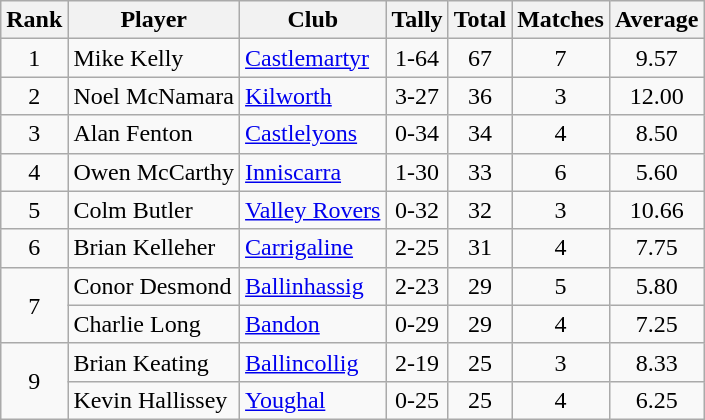<table class="wikitable">
<tr>
<th>Rank</th>
<th>Player</th>
<th>Club</th>
<th>Tally</th>
<th>Total</th>
<th>Matches</th>
<th>Average</th>
</tr>
<tr>
<td rowspan="1" style="text-align:center;">1</td>
<td>Mike Kelly</td>
<td><a href='#'>Castlemartyr</a></td>
<td align=center>1-64</td>
<td align=center>67</td>
<td align=center>7</td>
<td align=center>9.57</td>
</tr>
<tr>
<td rowspan="1" style="text-align:center;">2</td>
<td>Noel McNamara</td>
<td><a href='#'>Kilworth</a></td>
<td align=center>3-27</td>
<td align=center>36</td>
<td align=center>3</td>
<td align=center>12.00</td>
</tr>
<tr>
<td rowspan="1" style="text-align:center;">3</td>
<td>Alan Fenton</td>
<td><a href='#'>Castlelyons</a></td>
<td align=center>0-34</td>
<td align=center>34</td>
<td align=center>4</td>
<td align=center>8.50</td>
</tr>
<tr>
<td rowspan="1" style="text-align:center;">4</td>
<td>Owen McCarthy</td>
<td><a href='#'>Inniscarra</a></td>
<td align=center>1-30</td>
<td align=center>33</td>
<td align=center>6</td>
<td align=center>5.60</td>
</tr>
<tr>
<td rowspan="1" style="text-align:center;">5</td>
<td>Colm Butler</td>
<td><a href='#'>Valley Rovers</a></td>
<td align=center>0-32</td>
<td align=center>32</td>
<td align=center>3</td>
<td align=center>10.66</td>
</tr>
<tr>
<td rowspan="1" style="text-align:center;">6</td>
<td>Brian Kelleher</td>
<td><a href='#'>Carrigaline</a></td>
<td align=center>2-25</td>
<td align=center>31</td>
<td align=center>4</td>
<td align=center>7.75</td>
</tr>
<tr>
<td rowspan="2" style="text-align:center;">7</td>
<td>Conor Desmond</td>
<td><a href='#'>Ballinhassig</a></td>
<td align=center>2-23</td>
<td align=center>29</td>
<td align=center>5</td>
<td align=center>5.80</td>
</tr>
<tr>
<td>Charlie Long</td>
<td><a href='#'>Bandon</a></td>
<td align=center>0-29</td>
<td align=center>29</td>
<td align=center>4</td>
<td align=center>7.25</td>
</tr>
<tr>
<td rowspan="2" style="text-align:center;">9</td>
<td>Brian Keating</td>
<td><a href='#'>Ballincollig</a></td>
<td align=center>2-19</td>
<td align=center>25</td>
<td align=center>3</td>
<td align=center>8.33</td>
</tr>
<tr>
<td>Kevin Hallissey</td>
<td><a href='#'>Youghal</a></td>
<td align=center>0-25</td>
<td align=center>25</td>
<td align=center>4</td>
<td align=center>6.25</td>
</tr>
</table>
